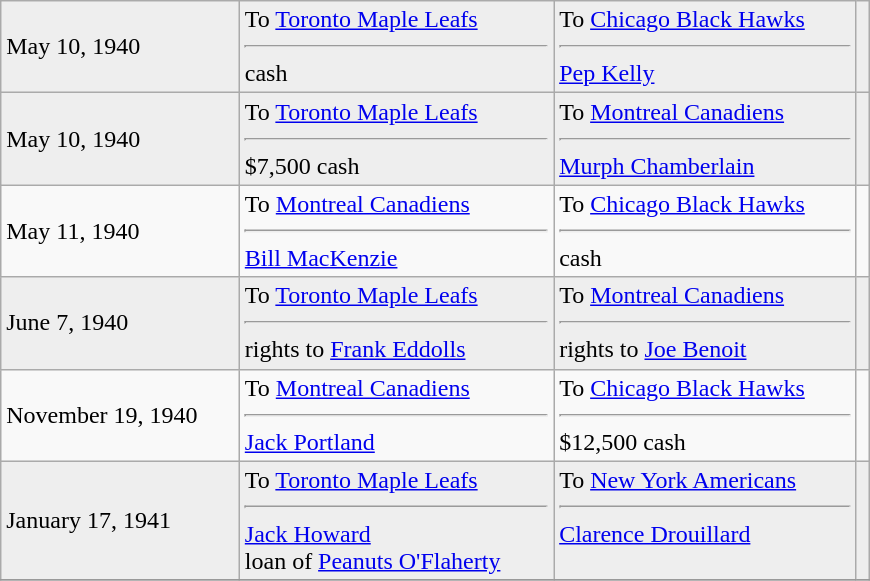<table class="wikitable" style="border:1px solid #999999; width:580px;">
<tr bgcolor="eeeeee">
<td>May 10, 1940</td>
<td valign="top">To <a href='#'>Toronto Maple Leafs</a><hr>cash</td>
<td valign="top">To <a href='#'>Chicago Black Hawks</a><hr><a href='#'>Pep Kelly</a></td>
<td></td>
</tr>
<tr bgcolor="eeeeee">
<td>May 10, 1940</td>
<td valign="top">To <a href='#'>Toronto Maple Leafs</a><hr>$7,500 cash</td>
<td valign="top">To <a href='#'>Montreal Canadiens</a><hr><a href='#'>Murph Chamberlain</a></td>
<td></td>
</tr>
<tr>
<td>May 11, 1940</td>
<td valign="top">To <a href='#'>Montreal Canadiens</a><hr><a href='#'>Bill MacKenzie</a></td>
<td valign="top">To <a href='#'>Chicago Black Hawks</a><hr>cash</td>
<td></td>
</tr>
<tr bgcolor="eeeeee">
<td>June 7, 1940</td>
<td valign="top">To <a href='#'>Toronto Maple Leafs</a><hr>rights to <a href='#'>Frank Eddolls</a></td>
<td valign="top">To <a href='#'>Montreal Canadiens</a><hr>rights to <a href='#'>Joe Benoit</a></td>
<td></td>
</tr>
<tr>
<td>November 19, 1940</td>
<td valign="top">To <a href='#'>Montreal Canadiens</a><hr><a href='#'>Jack Portland</a></td>
<td valign="top">To <a href='#'>Chicago Black Hawks</a><hr>$12,500 cash</td>
<td></td>
</tr>
<tr bgcolor="eeeeee">
<td>January 17, 1941</td>
<td valign="top">To <a href='#'>Toronto Maple Leafs</a><hr><a href='#'>Jack Howard</a><br>loan of <a href='#'>Peanuts O'Flaherty</a></td>
<td valign="top">To <a href='#'>New York Americans</a><hr><a href='#'>Clarence Drouillard</a></td>
<td></td>
</tr>
<tr bgcolor="eeeeee">
</tr>
</table>
